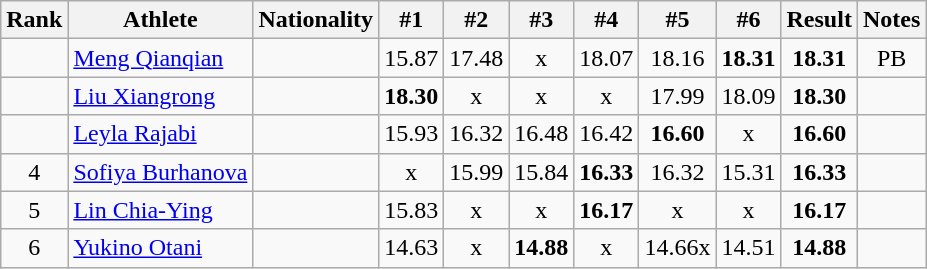<table class="wikitable sortable" style="text-align:center">
<tr>
<th>Rank</th>
<th>Athlete</th>
<th>Nationality</th>
<th>#1</th>
<th>#2</th>
<th>#3</th>
<th>#4</th>
<th>#5</th>
<th>#6</th>
<th>Result</th>
<th>Notes</th>
</tr>
<tr>
<td></td>
<td align="left"><a href='#'>Meng Qianqian</a></td>
<td align=left></td>
<td>15.87</td>
<td>17.48</td>
<td>x</td>
<td>18.07</td>
<td>18.16</td>
<td><strong>18.31</strong></td>
<td><strong>18.31</strong></td>
<td>PB</td>
</tr>
<tr>
<td></td>
<td align="left"><a href='#'>Liu Xiangrong</a></td>
<td align=left></td>
<td><strong>18.30</strong></td>
<td>x</td>
<td>x</td>
<td>x</td>
<td>17.99</td>
<td>18.09</td>
<td><strong>18.30</strong></td>
<td></td>
</tr>
<tr>
<td></td>
<td align="left"><a href='#'>Leyla Rajabi</a></td>
<td align=left></td>
<td>15.93</td>
<td>16.32</td>
<td>16.48</td>
<td>16.42</td>
<td><strong>16.60</strong></td>
<td>x</td>
<td><strong>16.60</strong></td>
<td></td>
</tr>
<tr>
<td>4</td>
<td align="left"><a href='#'>Sofiya Burhanova</a></td>
<td align=left></td>
<td>x</td>
<td>15.99</td>
<td>15.84</td>
<td><strong>16.33</strong></td>
<td>16.32</td>
<td>15.31</td>
<td><strong>16.33</strong></td>
<td></td>
</tr>
<tr>
<td>5</td>
<td align="left"><a href='#'>Lin Chia-Ying</a></td>
<td align=left></td>
<td>15.83</td>
<td>x</td>
<td>x</td>
<td><strong>16.17</strong></td>
<td>x</td>
<td>x</td>
<td><strong>16.17</strong></td>
<td></td>
</tr>
<tr>
<td>6</td>
<td align="left"><a href='#'>Yukino Otani</a></td>
<td align=left></td>
<td>14.63</td>
<td>x</td>
<td><strong>14.88</strong></td>
<td>x</td>
<td>14.66x</td>
<td>14.51</td>
<td><strong>14.88</strong></td>
<td></td>
</tr>
</table>
